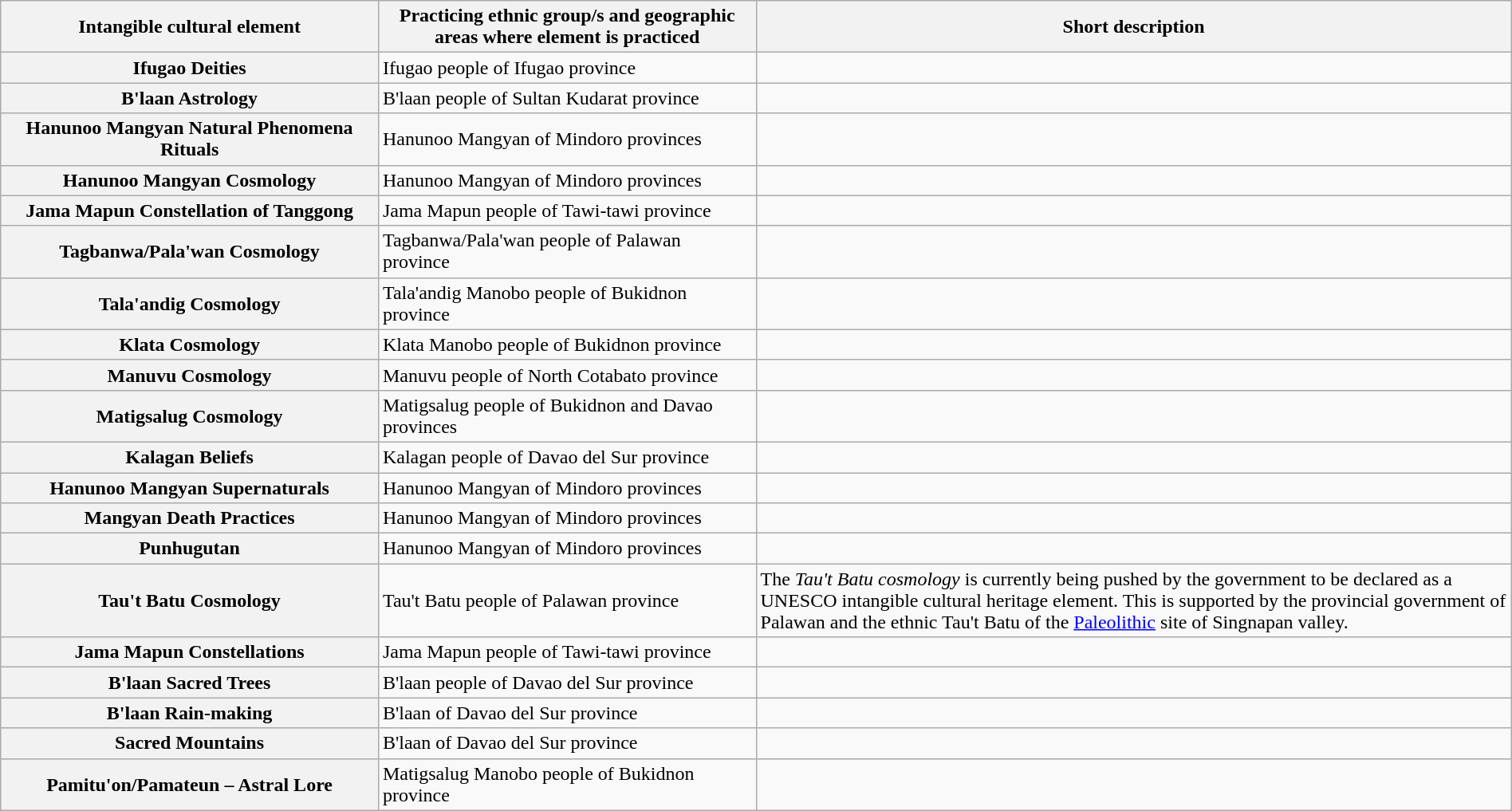<table class="wikitable sortable plainrowheaders" style="width:100%;">
<tr>
<th scope="col" style="width:25%;">Intangible cultural element</th>
<th scope="col" style="width:25%;">Practicing ethnic group/s and geographic areas where element is practiced</th>
<th scope="col" style="width:50%;">Short description</th>
</tr>
<tr>
<th scope="row">Ifugao Deities</th>
<td>Ifugao people of Ifugao province</td>
<td></td>
</tr>
<tr>
<th scope="row">B'laan Astrology</th>
<td>B'laan people of Sultan Kudarat province</td>
<td></td>
</tr>
<tr>
<th scope="row">Hanunoo Mangyan Natural Phenomena Rituals</th>
<td>Hanunoo Mangyan of Mindoro provinces</td>
<td></td>
</tr>
<tr>
<th scope="row">Hanunoo Mangyan Cosmology</th>
<td>Hanunoo Mangyan of Mindoro provinces</td>
<td></td>
</tr>
<tr>
<th scope="row">Jama Mapun Constellation of Tanggong</th>
<td>Jama Mapun people of Tawi-tawi province</td>
<td></td>
</tr>
<tr>
<th scope="row">Tagbanwa/Pala'wan Cosmology</th>
<td>Tagbanwa/Pala'wan people of Palawan province</td>
<td></td>
</tr>
<tr>
<th scope="row">Tala'andig Cosmology</th>
<td>Tala'andig Manobo people of Bukidnon province</td>
<td></td>
</tr>
<tr>
<th scope="row">Klata Cosmology</th>
<td>Klata Manobo people of Bukidnon province</td>
<td></td>
</tr>
<tr>
<th scope="row">Manuvu Cosmology</th>
<td>Manuvu people of North Cotabato province</td>
<td></td>
</tr>
<tr>
<th scope="row">Matigsalug Cosmology</th>
<td>Matigsalug people of Bukidnon and Davao provinces</td>
<td></td>
</tr>
<tr>
<th scope="row">Kalagan Beliefs</th>
<td>Kalagan people of Davao del Sur province</td>
<td></td>
</tr>
<tr>
<th scope="row">Hanunoo Mangyan Supernaturals</th>
<td>Hanunoo Mangyan of Mindoro provinces</td>
<td></td>
</tr>
<tr>
<th scope="row">Mangyan Death Practices</th>
<td>Hanunoo Mangyan of Mindoro provinces</td>
<td></td>
</tr>
<tr>
<th scope="row">Punhugutan</th>
<td>Hanunoo Mangyan of Mindoro provinces</td>
<td></td>
</tr>
<tr>
<th scope="row">Tau't Batu Cosmology</th>
<td>Tau't Batu people of Palawan province</td>
<td>The <em>Tau't Batu cosmology</em> is currently being pushed by the government to be declared as a UNESCO intangible cultural heritage element. This is supported by the provincial government of Palawan and the ethnic Tau't Batu of the <a href='#'>Paleolithic</a> site of Singnapan valley.</td>
</tr>
<tr>
<th scope="row">Jama Mapun Constellations</th>
<td>Jama Mapun people of Tawi-tawi province</td>
<td></td>
</tr>
<tr>
<th scope="row">B'laan Sacred Trees</th>
<td>B'laan people of Davao del Sur province</td>
<td></td>
</tr>
<tr>
<th scope="row">B'laan Rain-making</th>
<td>B'laan of Davao del Sur province</td>
<td></td>
</tr>
<tr>
<th scope="row">Sacred Mountains</th>
<td>B'laan of Davao del Sur province</td>
<td></td>
</tr>
<tr>
<th scope="row">Pamitu'on/Pamateun – Astral Lore</th>
<td>Matigsalug Manobo people of Bukidnon province</td>
<td></td>
</tr>
</table>
